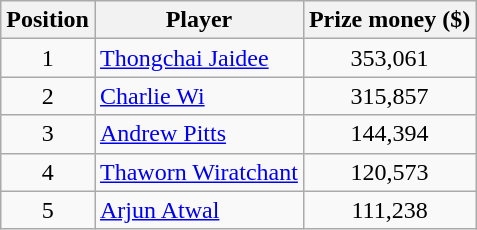<table class="wikitable">
<tr>
<th>Position</th>
<th>Player</th>
<th>Prize money ($)</th>
</tr>
<tr>
<td align=center>1</td>
<td> <a href='#'>Thongchai Jaidee</a></td>
<td align=center>353,061</td>
</tr>
<tr>
<td align=center>2</td>
<td> <a href='#'>Charlie Wi</a></td>
<td align=center>315,857</td>
</tr>
<tr>
<td align=center>3</td>
<td> <a href='#'>Andrew Pitts</a></td>
<td align=center>144,394</td>
</tr>
<tr>
<td align=center>4</td>
<td> <a href='#'>Thaworn Wiratchant</a></td>
<td align=center>120,573</td>
</tr>
<tr>
<td align=center>5</td>
<td> <a href='#'>Arjun Atwal</a></td>
<td align=center>111,238</td>
</tr>
</table>
